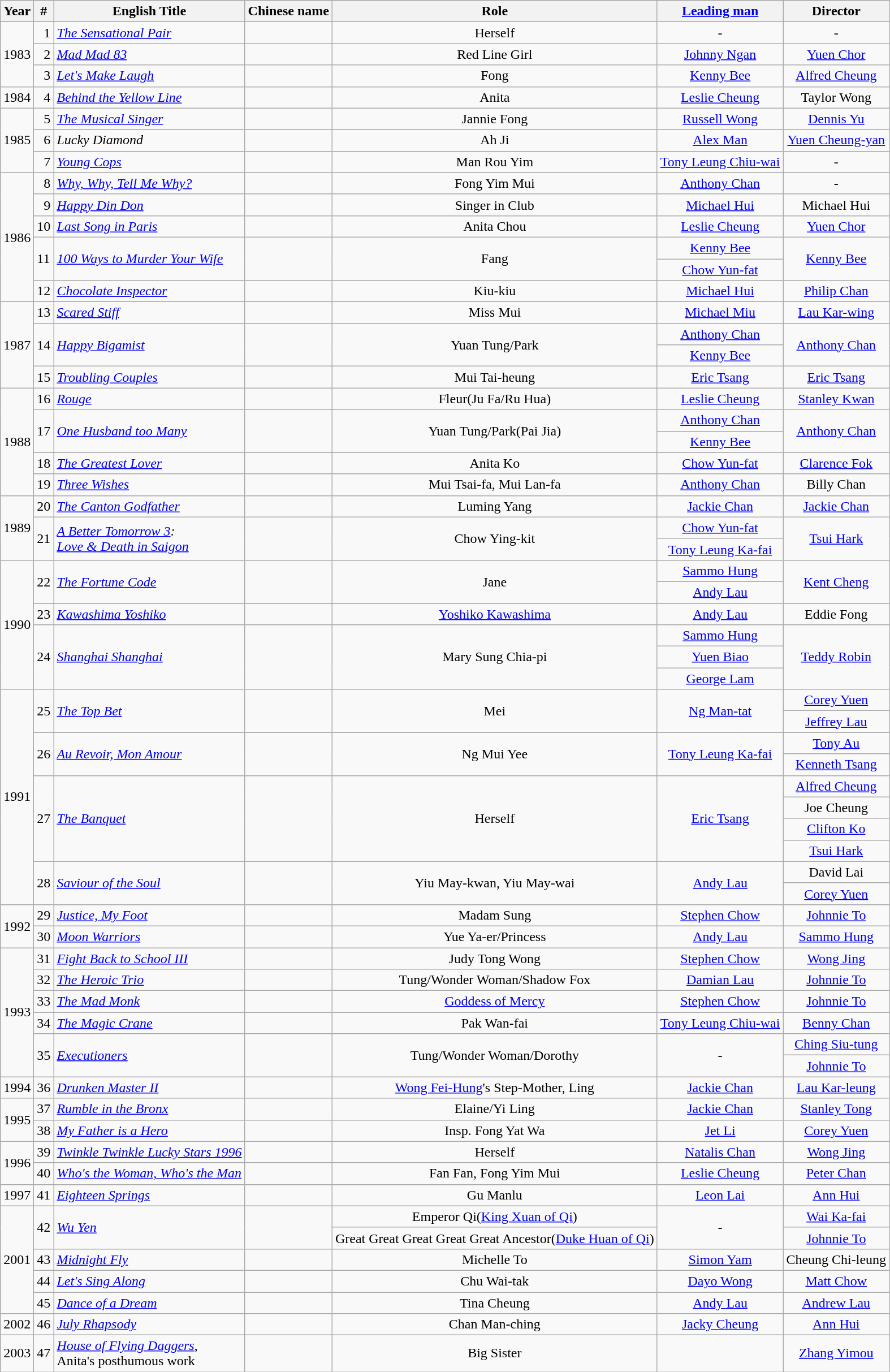<table class="wikitable">
<tr>
<th>Year</th>
<th>#</th>
<th>English Title</th>
<th>Chinese name</th>
<th>Role</th>
<th><a href='#'>Leading man</a></th>
<th>Director</th>
</tr>
<tr>
<td rowspan="3">1983</td>
<td align=right>1</td>
<td><em><a href='#'>The Sensational Pair</a></em></td>
<td align=center></td>
<td align=center>Herself</td>
<td align=center>-</td>
<td align=center>-</td>
</tr>
<tr>
<td align=right>2</td>
<td><em><a href='#'>Mad Mad 83</a></em></td>
<td align=center></td>
<td align=center>Red Line Girl</td>
<td align=center><a href='#'>Johnny Ngan</a></td>
<td align=center><a href='#'>Yuen Chor</a></td>
</tr>
<tr>
<td align=right>3</td>
<td><em><a href='#'>Let's Make Laugh</a></em></td>
<td align=center></td>
<td align=center>Fong</td>
<td align=center><a href='#'>Kenny Bee</a></td>
<td align=center><a href='#'>Alfred Cheung</a></td>
</tr>
<tr>
<td>1984</td>
<td align=right>4</td>
<td><em><a href='#'>Behind the Yellow Line</a></em></td>
<td align=center></td>
<td align=center>Anita</td>
<td align=center><a href='#'>Leslie Cheung</a></td>
<td align=center>Taylor Wong</td>
</tr>
<tr>
<td rowspan="3">1985</td>
<td align=right>5</td>
<td><em><a href='#'>The Musical Singer</a></em></td>
<td align=center></td>
<td align=center>Jannie Fong</td>
<td align=center><a href='#'>Russell Wong</a></td>
<td align=center><a href='#'>Dennis Yu</a></td>
</tr>
<tr>
<td align=right>6</td>
<td><em>Lucky Diamond</em></td>
<td align=center></td>
<td align=center>Ah Ji</td>
<td align=center><a href='#'>Alex Man</a></td>
<td align=center><a href='#'>Yuen Cheung-yan</a></td>
</tr>
<tr>
<td align=right>7</td>
<td><em><a href='#'>Young Cops</a></em></td>
<td align=center></td>
<td align=center>Man Rou Yim</td>
<td align=center><a href='#'>Tony Leung Chiu-wai</a></td>
<td align=center>-</td>
</tr>
<tr>
<td rowspan="6">1986</td>
<td align=right>8</td>
<td><em><a href='#'>Why, Why, Tell Me Why?</a></em></td>
<td align=center></td>
<td align=center>Fong Yim Mui</td>
<td align=center><a href='#'>Anthony Chan</a></td>
<td align=center>-</td>
</tr>
<tr>
<td align=right>9</td>
<td><em><a href='#'>Happy Din Don</a></em></td>
<td align=center></td>
<td align=center>Singer in Club</td>
<td align=center><a href='#'>Michael Hui</a></td>
<td align=center>Michael Hui</td>
</tr>
<tr>
<td>10</td>
<td><em><a href='#'>Last Song in Paris</a></em></td>
<td align=center></td>
<td align=center>Anita Chou</td>
<td align=center><a href='#'>Leslie Cheung</a></td>
<td align=center><a href='#'>Yuen Chor</a></td>
</tr>
<tr>
<td rowspan="2">11</td>
<td rowspan="2"><em><a href='#'>100 Ways to Murder Your Wife</a></em></td>
<td rowspan="2" style="text-align:center;"></td>
<td rowspan="2" style="text-align:center;">Fang</td>
<td align=center><a href='#'>Kenny Bee</a></td>
<td rowspan="2" style="text-align:center;"><a href='#'>Kenny Bee</a></td>
</tr>
<tr>
<td align=center><a href='#'>Chow Yun-fat</a></td>
</tr>
<tr>
<td>12</td>
<td><em><a href='#'>Chocolate Inspector</a></em></td>
<td align=center></td>
<td align=center>Kiu-kiu</td>
<td align=center><a href='#'>Michael Hui</a></td>
<td align=center><a href='#'>Philip Chan</a></td>
</tr>
<tr>
<td rowspan="4">1987</td>
<td>13</td>
<td><em><a href='#'>Scared Stiff</a></em></td>
<td align=center></td>
<td align=center>Miss Mui</td>
<td align=center><a href='#'>Michael Miu</a></td>
<td align=center><a href='#'>Lau Kar-wing</a></td>
</tr>
<tr>
<td rowspan="2">14</td>
<td rowspan="2"><em><a href='#'>Happy Bigamist</a></em></td>
<td rowspan="2" style="text-align:center;"></td>
<td rowspan="2" style="text-align:center;">Yuan Tung/Park</td>
<td align=center><a href='#'>Anthony Chan</a></td>
<td rowspan="2" style="text-align:center;"><a href='#'>Anthony Chan</a></td>
</tr>
<tr>
<td align=center><a href='#'>Kenny Bee</a></td>
</tr>
<tr>
<td>15</td>
<td><em><a href='#'>Troubling Couples</a></em></td>
<td align=center></td>
<td align=center>Mui Tai-heung</td>
<td align=center><a href='#'>Eric Tsang</a></td>
<td align=center><a href='#'>Eric Tsang</a></td>
</tr>
<tr>
<td rowspan="5">1988</td>
<td>16</td>
<td><em><a href='#'>Rouge</a></em></td>
<td align=center></td>
<td align=center>Fleur(Ju Fa/Ru Hua)</td>
<td align=center><a href='#'>Leslie Cheung</a></td>
<td align=center><a href='#'>Stanley Kwan</a></td>
</tr>
<tr>
<td rowspan="2">17</td>
<td rowspan="2"><em><a href='#'>One Husband too Many</a></em></td>
<td rowspan="2" style="text-align:center;"></td>
<td rowspan="2" style="text-align:center;">Yuan Tung/Park(Pai Jia)</td>
<td align=center><a href='#'>Anthony Chan</a></td>
<td rowspan="2" style="text-align:center;"><a href='#'>Anthony Chan</a></td>
</tr>
<tr>
<td align=center><a href='#'>Kenny Bee</a></td>
</tr>
<tr>
<td>18</td>
<td><em><a href='#'>The Greatest Lover</a></em></td>
<td align=center></td>
<td align=center>Anita Ko</td>
<td align=center><a href='#'>Chow Yun-fat</a></td>
<td align=center><a href='#'>Clarence Fok</a></td>
</tr>
<tr>
<td>19</td>
<td><em><a href='#'>Three Wishes</a></em></td>
<td align=center></td>
<td align=center>Mui Tsai-fa, Mui Lan-fa</td>
<td align=center><a href='#'>Anthony Chan</a></td>
<td align=center>Billy Chan</td>
</tr>
<tr>
<td rowspan="3">1989</td>
<td>20</td>
<td><em><a href='#'>The Canton Godfather</a></em></td>
<td align=center></td>
<td align=center>Luming Yang</td>
<td align=center><a href='#'>Jackie Chan</a></td>
<td align=center><a href='#'>Jackie Chan</a></td>
</tr>
<tr>
<td rowspan="2">21</td>
<td rowspan="2"><em><a href='#'>A Better Tomorrow 3</a>:</em><br><em><a href='#'>Love & Death in Saigon</a></em></td>
<td rowspan="2" style="text-align:center;"></td>
<td rowspan="2" style="text-align:center;">Chow Ying-kit</td>
<td align=center><a href='#'>Chow Yun-fat</a></td>
<td rowspan="2" style="text-align:center;"><a href='#'>Tsui Hark</a></td>
</tr>
<tr>
<td align=center><a href='#'>Tony Leung Ka-fai</a></td>
</tr>
<tr>
<td rowspan="6">1990</td>
<td rowspan="2">22</td>
<td rowspan="2"><em><a href='#'>The Fortune Code</a></em></td>
<td rowspan="2" style="text-align:center;"></td>
<td rowspan="2" style="text-align:center;">Jane</td>
<td align=center><a href='#'>Sammo Hung</a></td>
<td rowspan="2" style="text-align:center;"><a href='#'>Kent Cheng</a></td>
</tr>
<tr>
<td align=center><a href='#'>Andy Lau</a></td>
</tr>
<tr>
<td>23</td>
<td><em><a href='#'>Kawashima Yoshiko</a></em></td>
<td align=center></td>
<td align=center><a href='#'>Yoshiko Kawashima</a></td>
<td align=center><a href='#'>Andy Lau</a></td>
<td align=center>Eddie Fong</td>
</tr>
<tr>
<td rowspan="3">24</td>
<td rowspan="3"><em><a href='#'>Shanghai Shanghai</a></em></td>
<td rowspan="3" style="text-align:center;"></td>
<td rowspan="3" style="text-align:center;">Mary Sung Chia-pi</td>
<td align=center><a href='#'>Sammo Hung</a></td>
<td rowspan="3" style="text-align:center;"><a href='#'>Teddy Robin</a></td>
</tr>
<tr>
<td align=center><a href='#'>Yuen Biao</a></td>
</tr>
<tr>
<td align=center><a href='#'>George Lam</a></td>
</tr>
<tr>
<td rowspan="10">1991</td>
<td rowspan="2">25</td>
<td rowspan="2"><em><a href='#'>The Top Bet</a></em></td>
<td rowspan="2" style="text-align:center;"></td>
<td rowspan="2" style="text-align:center;">Mei</td>
<td rowspan="2" style="text-align:center;"><a href='#'>Ng Man-tat</a></td>
<td align=center><a href='#'>Corey Yuen</a></td>
</tr>
<tr>
<td align=center><a href='#'>Jeffrey Lau</a></td>
</tr>
<tr>
<td rowspan="2">26</td>
<td rowspan="2"><em><a href='#'>Au Revoir, Mon Amour</a></em></td>
<td rowspan="2" style="text-align:center;"></td>
<td rowspan="2" style="text-align:center;">Ng Mui Yee</td>
<td rowspan="2" style="text-align:center;"><a href='#'>Tony Leung Ka-fai</a></td>
<td align=center><a href='#'>Tony Au</a></td>
</tr>
<tr>
<td align=center><a href='#'>Kenneth Tsang</a></td>
</tr>
<tr>
<td rowspan="4">27</td>
<td rowspan="4"><em><a href='#'>The Banquet</a></em></td>
<td rowspan="4" style="text-align:center;"></td>
<td rowspan="4" style="text-align:center;">Herself</td>
<td rowspan="4" style="text-align:center;"><a href='#'>Eric Tsang</a></td>
<td align=center><a href='#'>Alfred Cheung</a></td>
</tr>
<tr>
<td align=center>Joe Cheung</td>
</tr>
<tr>
<td align=center><a href='#'>Clifton Ko</a></td>
</tr>
<tr>
<td align=center><a href='#'>Tsui Hark</a></td>
</tr>
<tr>
<td rowspan="2">28</td>
<td rowspan="2"><em><a href='#'>Saviour of the Soul</a></em></td>
<td rowspan="2" style="text-align:center;"></td>
<td rowspan="2" style="text-align:center;">Yiu May-kwan, Yiu May-wai</td>
<td rowspan="2" style="text-align:center;"><a href='#'>Andy Lau</a></td>
<td align=center>David Lai</td>
</tr>
<tr>
<td align=center><a href='#'>Corey Yuen</a></td>
</tr>
<tr>
<td rowspan="2">1992</td>
<td>29</td>
<td><em><a href='#'>Justice, My Foot</a></em></td>
<td align=center></td>
<td align=center>Madam Sung</td>
<td align=center><a href='#'>Stephen Chow</a></td>
<td align=center><a href='#'>Johnnie To</a></td>
</tr>
<tr>
<td>30</td>
<td><em><a href='#'>Moon Warriors</a></em></td>
<td align=center></td>
<td align=center>Yue Ya-er/Princess</td>
<td align=center><a href='#'>Andy Lau</a></td>
<td align=center><a href='#'>Sammo Hung</a></td>
</tr>
<tr>
<td rowspan="6">1993</td>
<td>31</td>
<td><em><a href='#'>Fight Back to School III</a></em></td>
<td align=center></td>
<td align=center>Judy Tong Wong</td>
<td align=center><a href='#'>Stephen Chow</a></td>
<td align=center><a href='#'>Wong Jing</a></td>
</tr>
<tr>
<td>32</td>
<td><em><a href='#'>The Heroic Trio</a></em></td>
<td align=center></td>
<td align=center>Tung/Wonder Woman/Shadow Fox</td>
<td align=center><a href='#'>Damian Lau</a></td>
<td align=center><a href='#'>Johnnie To</a></td>
</tr>
<tr>
<td>33</td>
<td><em><a href='#'>The Mad Monk</a></em></td>
<td align=center></td>
<td align=center><a href='#'>Goddess of Mercy</a></td>
<td align=center><a href='#'>Stephen Chow</a></td>
<td align=center><a href='#'>Johnnie To</a></td>
</tr>
<tr>
<td>34</td>
<td><em><a href='#'>The Magic Crane</a></em></td>
<td align=center></td>
<td align=center>Pak Wan-fai</td>
<td align=center><a href='#'>Tony Leung Chiu-wai</a></td>
<td align=center><a href='#'>Benny Chan</a></td>
</tr>
<tr>
<td rowspan="2">35</td>
<td rowspan="2"><em><a href='#'>Executioners</a></em></td>
<td rowspan="2" style="text-align:center;"></td>
<td rowspan="2" style="text-align:center;">Tung/Wonder Woman/Dorothy</td>
<td rowspan="2" style="text-align:center;">-</td>
<td align=center><a href='#'>Ching Siu-tung</a></td>
</tr>
<tr>
<td align=center><a href='#'>Johnnie To</a></td>
</tr>
<tr>
<td>1994</td>
<td>36</td>
<td><em><a href='#'>Drunken Master II</a></em></td>
<td align=center></td>
<td align=center><a href='#'>Wong Fei-Hung</a>'s Step-Mother, Ling</td>
<td align=center><a href='#'>Jackie Chan</a></td>
<td align=center><a href='#'>Lau Kar-leung</a></td>
</tr>
<tr>
<td rowspan="2">1995</td>
<td>37</td>
<td><em><a href='#'>Rumble in the Bronx</a></em></td>
<td align=center></td>
<td align=center>Elaine/Yi Ling</td>
<td align=center><a href='#'>Jackie Chan</a></td>
<td align=center><a href='#'>Stanley Tong</a></td>
</tr>
<tr>
<td>38</td>
<td><em><a href='#'>My Father is a Hero</a></em></td>
<td align=center></td>
<td align=center>Insp. Fong Yat Wa</td>
<td align=center><a href='#'>Jet Li</a></td>
<td align=center><a href='#'>Corey Yuen</a></td>
</tr>
<tr>
<td rowspan="2">1996</td>
<td>39</td>
<td><em><a href='#'>Twinkle Twinkle Lucky Stars 1996</a></em></td>
<td align=center></td>
<td align=center>Herself</td>
<td align=center><a href='#'>Natalis Chan</a></td>
<td align=center><a href='#'>Wong Jing</a></td>
</tr>
<tr>
<td>40</td>
<td><em><a href='#'>Who's the Woman, Who's the Man</a></em></td>
<td align=center></td>
<td align=center>Fan Fan, Fong Yim Mui</td>
<td align=center><a href='#'>Leslie Cheung</a></td>
<td align=center><a href='#'>Peter Chan</a></td>
</tr>
<tr>
<td>1997</td>
<td>41</td>
<td><em><a href='#'>Eighteen Springs</a></em></td>
<td align=center></td>
<td align=center>Gu Manlu</td>
<td align=center><a href='#'>Leon Lai</a></td>
<td align=center><a href='#'>Ann Hui</a></td>
</tr>
<tr>
<td rowspan="5">2001</td>
<td rowspan="2">42</td>
<td rowspan="2"><em><a href='#'>Wu Yen</a></em></td>
<td rowspan="2" style="text-align:center;"></td>
<td align=center>Emperor Qi(<a href='#'>King Xuan of Qi</a>)</td>
<td rowspan="2" style="text-align:center;">-</td>
<td align=center><a href='#'>Wai Ka-fai</a></td>
</tr>
<tr>
<td align=center>Great Great Great Great Great Ancestor(<a href='#'>Duke Huan of Qi</a>)</td>
<td align=center><a href='#'>Johnnie To</a></td>
</tr>
<tr>
<td>43</td>
<td><em><a href='#'>Midnight Fly</a></em></td>
<td align=center></td>
<td align=center>Michelle To</td>
<td align=center><a href='#'>Simon Yam</a></td>
<td align=center>Cheung Chi-leung</td>
</tr>
<tr>
<td>44</td>
<td><em><a href='#'>Let's Sing Along</a></em></td>
<td align=center></td>
<td align=center>Chu Wai-tak</td>
<td align=center><a href='#'>Dayo Wong</a></td>
<td align=center><a href='#'>Matt Chow</a></td>
</tr>
<tr>
<td>45</td>
<td><em><a href='#'>Dance of a Dream</a></em></td>
<td align=center></td>
<td align=center>Tina Cheung</td>
<td align=center><a href='#'>Andy Lau</a></td>
<td align=center><a href='#'>Andrew Lau</a></td>
</tr>
<tr>
<td>2002</td>
<td>46</td>
<td><em><a href='#'>July Rhapsody</a></em></td>
<td align=center></td>
<td align=center>Chan Man-ching</td>
<td align=center><a href='#'>Jacky Cheung</a></td>
<td align=center><a href='#'>Ann Hui</a></td>
</tr>
<tr>
<td>2003</td>
<td>47</td>
<td><em><a href='#'>House of Flying Daggers</a></em>,<br> Anita's posthumous work</td>
<td align=center></td>
<td align=center>Big Sister</td>
<td align=center></td>
<td align=center><a href='#'>Zhang Yimou</a></td>
</tr>
</table>
